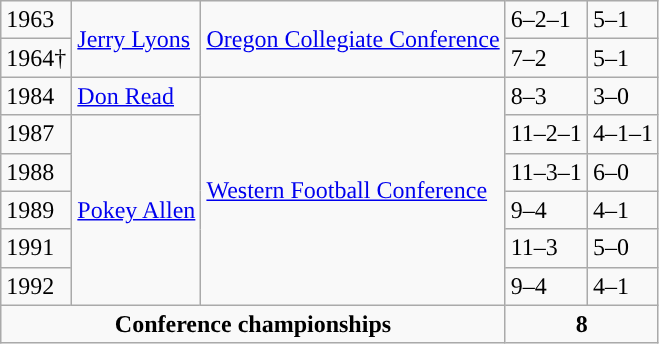<table class="wikitable">
<tr>
<td>1963</td>
<td rowspan="2"><a href='#'>Jerry Lyons</a></td>
<td rowspan="2"><a href='#'>Oregon Collegiate Conference</a></td>
<td>6–2–1</td>
<td>5–1</td>
</tr>
<tr>
<td>1964†</td>
<td>7–2</td>
<td>5–1</td>
</tr>
<tr>
<td>1984</td>
<td><a href='#'>Don Read</a></td>
<td rowspan="6"><a href='#'>Western Football Conference</a></td>
<td>8–3</td>
<td>3–0</td>
</tr>
<tr>
<td>1987</td>
<td rowspan="5"><a href='#'>Pokey Allen</a></td>
<td>11–2–1</td>
<td>4–1–1</td>
</tr>
<tr>
<td>1988</td>
<td>11–3–1</td>
<td>6–0</td>
</tr>
<tr>
<td>1989</td>
<td>9–4</td>
<td>4–1</td>
</tr>
<tr>
<td>1991</td>
<td>11–3</td>
<td>5–0</td>
</tr>
<tr>
<td>1992</td>
<td>9–4</td>
<td>4–1</td>
</tr>
<tr align="center">
<td colspan=3><strong>Conference championships</strong></td>
<td colspan=3><strong>8</strong></td>
</tr>
</table>
